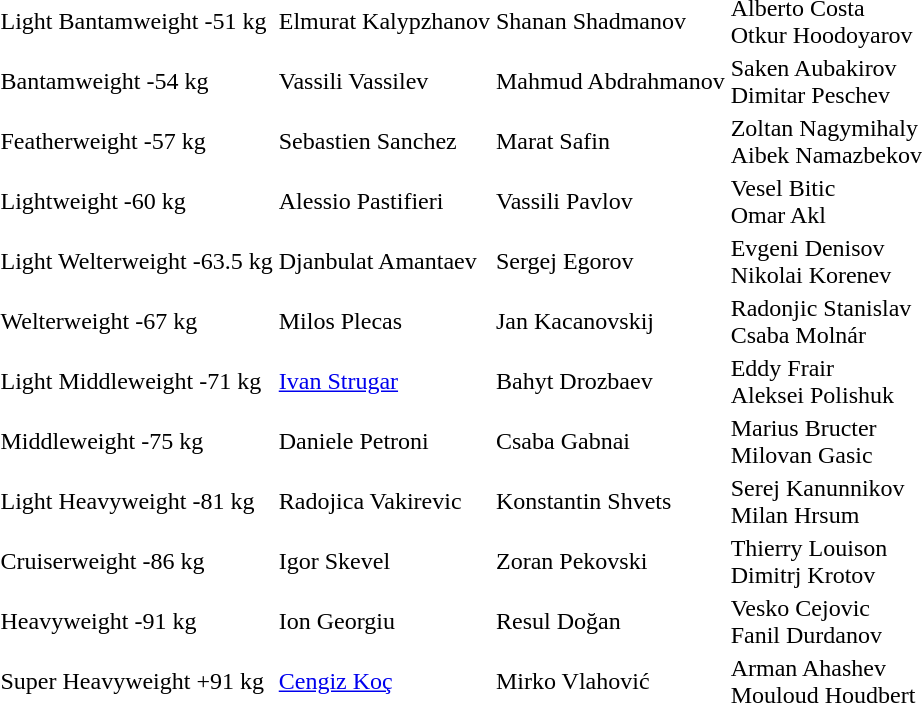<table>
<tr>
<td>Light Bantamweight -51 kg</td>
<td>Elmurat Kalypzhanov </td>
<td>Shanan Shadmanov </td>
<td>Alberto Costa <br>Otkur Hoodoyarov </td>
</tr>
<tr>
<td>Bantamweight -54 kg</td>
<td>Vassili Vassilev </td>
<td>Mahmud Abdrahmanov </td>
<td>Saken Aubakirov <br>Dimitar Peschev </td>
</tr>
<tr>
<td>Featherweight -57 kg</td>
<td>Sebastien Sanchez </td>
<td>Marat Safin </td>
<td>Zoltan Nagymihaly <br>Aibek Namazbekov </td>
</tr>
<tr>
<td>Lightweight -60 kg</td>
<td>Alessio Pastifieri </td>
<td>Vassili Pavlov </td>
<td>Vesel Bitic <br>Omar Akl </td>
</tr>
<tr>
<td>Light Welterweight -63.5 kg</td>
<td>Djanbulat Amantaev </td>
<td>Sergej Egorov </td>
<td>Evgeni Denisov <br>Nikolai Korenev </td>
</tr>
<tr>
<td>Welterweight -67 kg</td>
<td>Milos Plecas  </td>
<td>Jan Kacanovskij </td>
<td>Radonjic Stanislav <br>Csaba Molnár </td>
</tr>
<tr>
<td>Light Middleweight -71 kg</td>
<td><a href='#'>Ivan Strugar</a> </td>
<td>Bahyt Drozbaev </td>
<td>Eddy Frair <br>Aleksei Polishuk </td>
</tr>
<tr>
<td>Middleweight -75 kg</td>
<td>Daniele Petroni </td>
<td>Csaba Gabnai </td>
<td>Marius Bructer <br>Milovan Gasic </td>
</tr>
<tr>
<td>Light Heavyweight -81 kg</td>
<td>Radojica Vakirevic </td>
<td>Konstantin Shvets </td>
<td>Serej Kanunnikov <br>Milan Hrsum </td>
</tr>
<tr>
<td>Cruiserweight -86 kg</td>
<td>Igor Skevel </td>
<td>Zoran Pekovski </td>
<td>Thierry Louison <br>Dimitrj Krotov </td>
</tr>
<tr>
<td>Heavyweight -91 kg</td>
<td>Ion Georgiu </td>
<td>Resul Doğan </td>
<td>Vesko Cejovic <br>Fanil Durdanov </td>
</tr>
<tr>
<td>Super Heavyweight +91 kg</td>
<td><a href='#'>Cengiz Koç</a> </td>
<td>Mirko Vlahović </td>
<td>Arman Ahashev <br>Mouloud Houdbert </td>
</tr>
<tr>
</tr>
</table>
